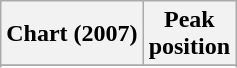<table class="wikitable sortable plainrowheaders">
<tr>
<th>Chart (2007)</th>
<th>Peak<br>position</th>
</tr>
<tr>
</tr>
<tr>
</tr>
<tr>
</tr>
<tr>
</tr>
<tr>
</tr>
<tr>
</tr>
</table>
